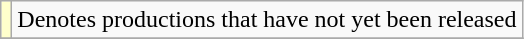<table class="wikitable">
<tr>
<td style="background:#ffc;"></td>
<td>Denotes productions that have not yet been released</td>
</tr>
<tr>
</tr>
</table>
